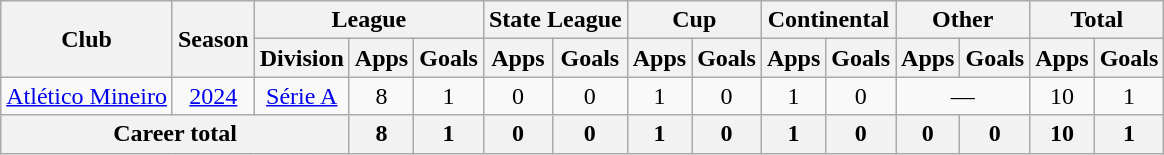<table class="wikitable" style="text-align: center;">
<tr>
<th rowspan="2">Club</th>
<th rowspan="2">Season</th>
<th colspan="3">League</th>
<th colspan="2">State League</th>
<th colspan="2">Cup</th>
<th colspan="2">Continental</th>
<th colspan="2">Other</th>
<th colspan="2">Total</th>
</tr>
<tr>
<th>Division</th>
<th>Apps</th>
<th>Goals</th>
<th>Apps</th>
<th>Goals</th>
<th>Apps</th>
<th>Goals</th>
<th>Apps</th>
<th>Goals</th>
<th>Apps</th>
<th>Goals</th>
<th>Apps</th>
<th>Goals</th>
</tr>
<tr>
<td rowspan=1><a href='#'>Atlético Mineiro</a></td>
<td><a href='#'>2024</a></td>
<td><a href='#'>Série A</a></td>
<td>8</td>
<td>1</td>
<td>0</td>
<td>0</td>
<td>1</td>
<td>0</td>
<td>1</td>
<td>0</td>
<td colspan="2">—</td>
<td>10</td>
<td>1</td>
</tr>
<tr>
<th colspan="3">Career total</th>
<th>8</th>
<th>1</th>
<th>0</th>
<th>0</th>
<th>1</th>
<th>0</th>
<th>1</th>
<th>0</th>
<th>0</th>
<th>0</th>
<th>10</th>
<th>1</th>
</tr>
</table>
